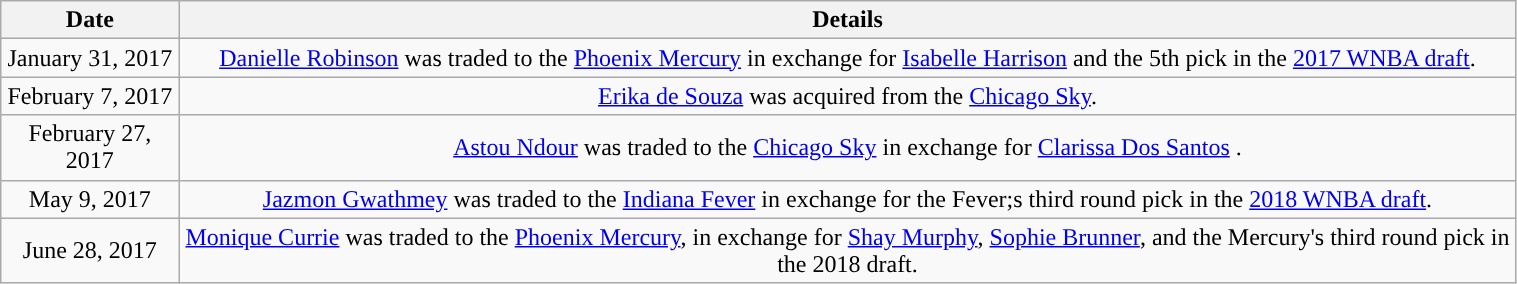<table class="wikitable" style="width:80%; text-align: center;">
<tr>
<th>Date</th>
<th>Details</th>
</tr>
<tr>
<td>January 31, 2017</td>
<td><a href='#'>Danielle Robinson</a> was traded to the <a href='#'>Phoenix Mercury</a> in exchange for <a href='#'>Isabelle Harrison</a> and the 5th pick in the <a href='#'>2017 WNBA draft</a>.</td>
</tr>
<tr>
<td>February 7, 2017</td>
<td><a href='#'>Erika de Souza</a> was acquired from the <a href='#'>Chicago Sky</a>.</td>
</tr>
<tr>
<td>February 27, 2017</td>
<td><a href='#'>Astou Ndour</a> was traded to the <a href='#'>Chicago Sky</a> in exchange for <a href='#'>Clarissa Dos Santos</a> .</td>
</tr>
<tr>
<td>May 9, 2017</td>
<td><a href='#'>Jazmon Gwathmey</a> was traded to the <a href='#'>Indiana Fever</a> in exchange for the Fever;s third round pick in the <a href='#'>2018 WNBA draft</a>.</td>
</tr>
<tr>
<td>June 28, 2017</td>
<td><a href='#'>Monique Currie</a> was traded to the <a href='#'>Phoenix Mercury</a>, in exchange for <a href='#'>Shay Murphy</a>, <a href='#'>Sophie Brunner</a>, and the Mercury's third round pick in the 2018 draft.</td>
</tr>
</table>
